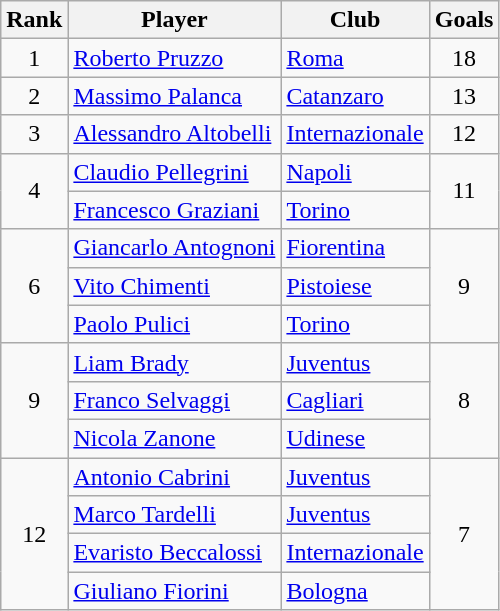<table class="wikitable" style="text-align:center">
<tr>
<th>Rank</th>
<th>Player</th>
<th>Club</th>
<th>Goals</th>
</tr>
<tr>
<td>1</td>
<td align="left"> <a href='#'>Roberto Pruzzo</a></td>
<td align="left"><a href='#'>Roma</a></td>
<td>18</td>
</tr>
<tr>
<td>2</td>
<td align="left"> <a href='#'>Massimo Palanca</a></td>
<td align="left"><a href='#'>Catanzaro</a></td>
<td>13</td>
</tr>
<tr>
<td>3</td>
<td align="left"> <a href='#'>Alessandro Altobelli</a></td>
<td align="left"><a href='#'>Internazionale</a></td>
<td>12</td>
</tr>
<tr>
<td rowspan="2">4</td>
<td align="left"> <a href='#'>Claudio Pellegrini</a></td>
<td align="left"><a href='#'>Napoli</a></td>
<td rowspan="2">11</td>
</tr>
<tr>
<td align="left"> <a href='#'>Francesco Graziani</a></td>
<td align="left"><a href='#'>Torino</a></td>
</tr>
<tr>
<td rowspan="3">6</td>
<td align="left"> <a href='#'>Giancarlo Antognoni</a></td>
<td align="left"><a href='#'>Fiorentina</a></td>
<td rowspan="3">9</td>
</tr>
<tr>
<td align="left"> <a href='#'>Vito Chimenti</a></td>
<td align="left"><a href='#'>Pistoiese</a></td>
</tr>
<tr>
<td align="left"> <a href='#'>Paolo Pulici</a></td>
<td align="left"><a href='#'>Torino</a></td>
</tr>
<tr>
<td rowspan="3">9</td>
<td align="left"> <a href='#'>Liam Brady</a></td>
<td align="left"><a href='#'>Juventus</a></td>
<td rowspan="3">8</td>
</tr>
<tr>
<td align="left"> <a href='#'>Franco Selvaggi</a></td>
<td align="left"><a href='#'>Cagliari</a></td>
</tr>
<tr>
<td align="left"> <a href='#'>Nicola Zanone</a></td>
<td align="left"><a href='#'>Udinese</a></td>
</tr>
<tr>
<td rowspan="4">12</td>
<td align="left"> <a href='#'>Antonio Cabrini</a></td>
<td align="left"><a href='#'>Juventus</a></td>
<td rowspan="4">7</td>
</tr>
<tr>
<td align="left"> <a href='#'>Marco Tardelli</a></td>
<td align="left"><a href='#'>Juventus</a></td>
</tr>
<tr>
<td align="left"> <a href='#'>Evaristo Beccalossi</a></td>
<td align="left"><a href='#'>Internazionale</a></td>
</tr>
<tr>
<td align="left"> <a href='#'>Giuliano Fiorini</a></td>
<td align="left"><a href='#'>Bologna</a></td>
</tr>
</table>
